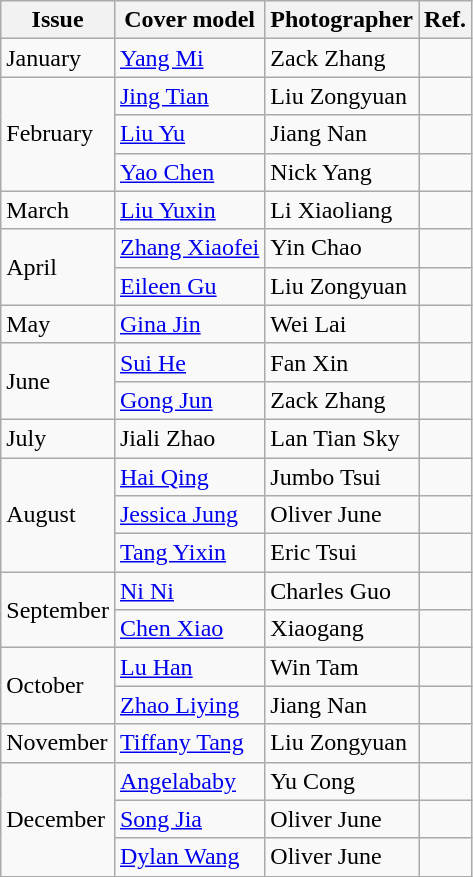<table class="sortable wikitable">
<tr>
<th>Issue</th>
<th>Cover model</th>
<th>Photographer</th>
<th>Ref.</th>
</tr>
<tr>
<td>January</td>
<td><a href='#'>Yang Mi</a></td>
<td>Zack Zhang</td>
<td></td>
</tr>
<tr>
<td rowspan="3">February</td>
<td><a href='#'>Jing Tian</a></td>
<td>Liu Zongyuan</td>
<td></td>
</tr>
<tr>
<td><a href='#'>Liu Yu</a></td>
<td>Jiang Nan</td>
<td></td>
</tr>
<tr>
<td><a href='#'>Yao Chen</a></td>
<td>Nick Yang</td>
<td></td>
</tr>
<tr>
<td>March</td>
<td><a href='#'>Liu Yuxin</a></td>
<td>Li Xiaoliang</td>
<td></td>
</tr>
<tr>
<td rowspan="2">April</td>
<td><a href='#'>Zhang Xiaofei</a></td>
<td>Yin Chao</td>
<td></td>
</tr>
<tr>
<td><a href='#'>Eileen Gu</a></td>
<td>Liu Zongyuan</td>
<td></td>
</tr>
<tr>
<td>May</td>
<td><a href='#'>Gina Jin</a></td>
<td>Wei Lai</td>
<td></td>
</tr>
<tr>
<td rowspan="2">June</td>
<td><a href='#'>Sui He</a></td>
<td>Fan Xin</td>
<td></td>
</tr>
<tr>
<td><a href='#'>Gong Jun</a></td>
<td>Zack Zhang</td>
<td></td>
</tr>
<tr>
<td>July</td>
<td>Jiali Zhao</td>
<td>Lan Tian Sky</td>
<td></td>
</tr>
<tr>
<td rowspan="3">August</td>
<td><a href='#'>Hai Qing</a></td>
<td>Jumbo Tsui</td>
<td></td>
</tr>
<tr>
<td><a href='#'>Jessica Jung</a></td>
<td>Oliver June</td>
<td></td>
</tr>
<tr>
<td><a href='#'>Tang Yixin</a></td>
<td>Eric Tsui</td>
<td></td>
</tr>
<tr>
<td rowspan="2">September</td>
<td><a href='#'>Ni Ni</a></td>
<td>Charles Guo</td>
<td></td>
</tr>
<tr>
<td><a href='#'>Chen Xiao</a></td>
<td>Xiaogang</td>
<td></td>
</tr>
<tr>
<td rowspan="2">October</td>
<td><a href='#'>Lu Han</a></td>
<td>Win Tam</td>
<td></td>
</tr>
<tr>
<td><a href='#'>Zhao Liying</a></td>
<td>Jiang Nan</td>
<td></td>
</tr>
<tr>
<td>November</td>
<td><a href='#'>Tiffany Tang</a></td>
<td>Liu Zongyuan</td>
<td></td>
</tr>
<tr>
<td rowspan="3">December</td>
<td><a href='#'>Angelababy</a></td>
<td>Yu Cong</td>
<td></td>
</tr>
<tr>
<td><a href='#'>Song Jia</a></td>
<td>Oliver June</td>
<td></td>
</tr>
<tr>
<td><a href='#'>Dylan Wang</a></td>
<td>Oliver June</td>
<td></td>
</tr>
</table>
